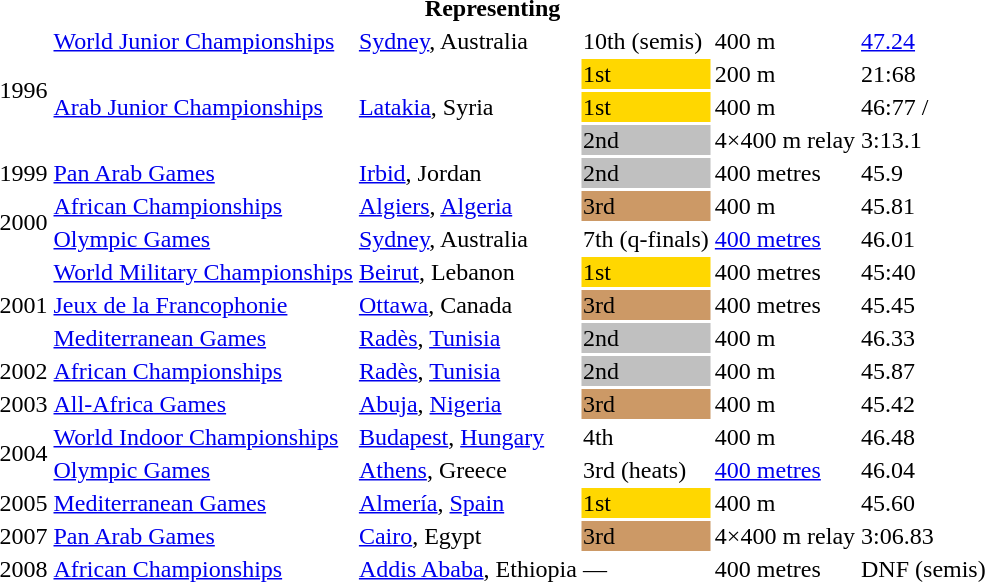<table>
<tr>
<th colspan="6">Representing </th>
</tr>
<tr>
<td rowspan=4>1996</td>
<td><a href='#'>World Junior Championships</a></td>
<td><a href='#'>Sydney</a>, Australia</td>
<td>10th (semis)</td>
<td>400 m</td>
<td><a href='#'>47.24</a> </td>
</tr>
<tr>
<td rowspan=3><a href='#'>Arab Junior Championships</a></td>
<td rowspan=3><a href='#'>Latakia</a>, Syria</td>
<td bgcolor="gold">1st</td>
<td>200 m</td>
<td>21:68 </td>
</tr>
<tr>
<td bgcolor="gold">1st</td>
<td>400 m</td>
<td>46:77  / </td>
</tr>
<tr>
<td bgcolor=silver>2nd</td>
<td>4×400 m relay</td>
<td>3:13.1</td>
</tr>
<tr>
<td>1999</td>
<td><a href='#'>Pan Arab Games</a></td>
<td><a href='#'>Irbid</a>, Jordan</td>
<td bgcolor=silver>2nd</td>
<td>400 metres</td>
<td>45.9</td>
</tr>
<tr>
<td rowspan=2>2000</td>
<td><a href='#'>African Championships</a></td>
<td><a href='#'>Algiers</a>, <a href='#'>Algeria</a></td>
<td bgcolor="cc9966">3rd</td>
<td>400 m</td>
<td>45.81</td>
</tr>
<tr>
<td><a href='#'>Olympic Games</a></td>
<td><a href='#'>Sydney</a>, Australia</td>
<td>7th (q-finals)</td>
<td><a href='#'>400 metres</a></td>
<td>46.01</td>
</tr>
<tr>
<td rowspan=3>2001</td>
<td><a href='#'>World Military Championships</a></td>
<td><a href='#'>Beirut</a>, Lebanon</td>
<td bgcolor=gold>1st</td>
<td>400 metres</td>
<td>45:40 </td>
</tr>
<tr>
<td><a href='#'>Jeux de la Francophonie</a></td>
<td><a href='#'>Ottawa</a>, Canada</td>
<td bgcolor=cc9966>3rd</td>
<td>400 metres</td>
<td>45.45</td>
</tr>
<tr>
<td><a href='#'>Mediterranean Games</a></td>
<td><a href='#'>Radès</a>, <a href='#'>Tunisia</a></td>
<td bgcolor="silver">2nd</td>
<td>400 m</td>
<td>46.33</td>
</tr>
<tr>
<td>2002</td>
<td><a href='#'>African Championships</a></td>
<td><a href='#'>Radès</a>, <a href='#'>Tunisia</a></td>
<td bgcolor="silver">2nd</td>
<td>400 m</td>
<td>45.87</td>
</tr>
<tr>
<td>2003</td>
<td><a href='#'>All-Africa Games</a></td>
<td><a href='#'>Abuja</a>, <a href='#'>Nigeria</a></td>
<td bgcolor="cc9966">3rd</td>
<td>400 m</td>
<td>45.42</td>
</tr>
<tr>
<td rowspan=2>2004</td>
<td><a href='#'>World Indoor Championships</a></td>
<td><a href='#'>Budapest</a>, <a href='#'>Hungary</a></td>
<td>4th</td>
<td>400 m</td>
<td>46.48</td>
</tr>
<tr>
<td><a href='#'>Olympic Games</a></td>
<td><a href='#'>Athens</a>, Greece</td>
<td>3rd (heats)</td>
<td><a href='#'>400 metres</a></td>
<td>46.04</td>
</tr>
<tr>
<td>2005</td>
<td><a href='#'>Mediterranean Games</a></td>
<td><a href='#'>Almería</a>, <a href='#'>Spain</a></td>
<td bgcolor="gold">1st</td>
<td>400 m</td>
<td>45.60</td>
</tr>
<tr>
<td>2007</td>
<td><a href='#'>Pan Arab Games</a></td>
<td><a href='#'>Cairo</a>, Egypt</td>
<td bgcolor=cc9966>3rd</td>
<td>4×400 m relay</td>
<td>3:06.83</td>
</tr>
<tr>
<td>2008</td>
<td><a href='#'>African Championships</a></td>
<td><a href='#'>Addis Ababa</a>, Ethiopia</td>
<td>—</td>
<td>400 metres</td>
<td>DNF (semis)</td>
</tr>
</table>
